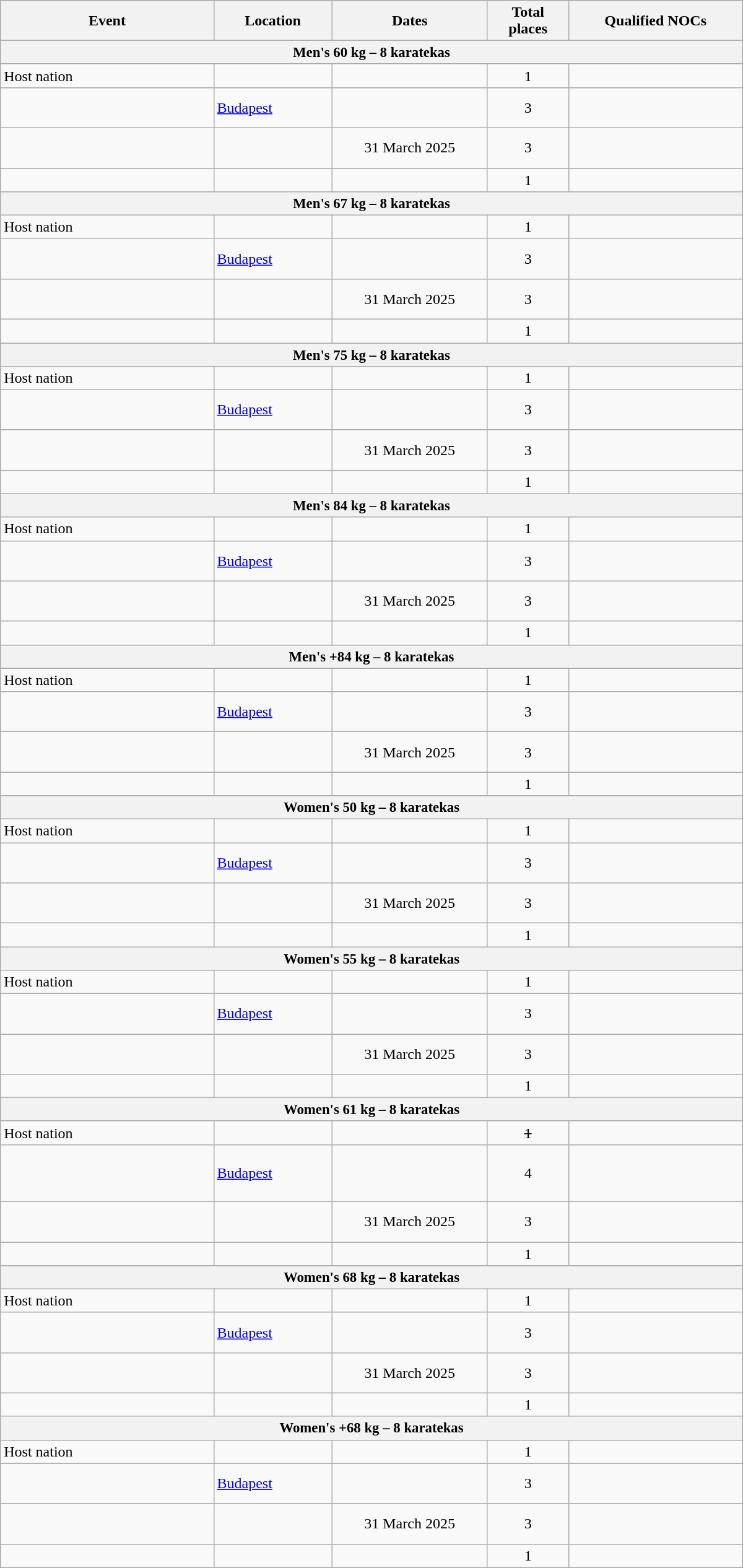<table class="wikitable" width=800>
<tr>
<th>Event</th>
<th width=120>Location</th>
<th width=160>Dates</th>
<th width=80>Total places</th>
<th width=180>Qualified NOCs</th>
</tr>
<tr style="font-size:95%;">
<th colspan=5>Men's 60 kg – 8 karatekas</th>
</tr>
<tr>
<td>Host nation</td>
<td></td>
<td></td>
<td align="center">1</td>
<td></td>
</tr>
<tr>
<td></td>
<td> <a href='#'>Budapest</a></td>
<td align="center"></td>
<td align="center">3</td>
<td><br><br></td>
</tr>
<tr>
<td></td>
<td></td>
<td align="center">31 March 2025</td>
<td align="center">3</td>
<td><br><br></td>
</tr>
<tr>
<td></td>
<td></td>
<td></td>
<td align="center">1</td>
<td></td>
</tr>
<tr style="font-size:95%;">
<th colspan=5>Men's 67 kg – 8 karatekas</th>
</tr>
<tr>
<td>Host nation</td>
<td></td>
<td></td>
<td align="center">1</td>
<td></td>
</tr>
<tr>
<td></td>
<td> <a href='#'>Budapest</a></td>
<td align="center"></td>
<td align="center">3</td>
<td><br><br></td>
</tr>
<tr>
<td></td>
<td></td>
<td align="center">31 March 2025</td>
<td align="center">3</td>
<td><br><br></td>
</tr>
<tr>
<td></td>
<td></td>
<td></td>
<td align="center">1</td>
<td></td>
</tr>
<tr style="font-size:95%;">
<th colspan=5>Men's 75 kg – 8 karatekas</th>
</tr>
<tr>
<td>Host nation</td>
<td></td>
<td></td>
<td align="center">1</td>
<td></td>
</tr>
<tr>
<td></td>
<td> <a href='#'>Budapest</a></td>
<td align="center"></td>
<td align="center">3</td>
<td><br><br></td>
</tr>
<tr>
<td></td>
<td></td>
<td align="center">31 March 2025</td>
<td align="center">3</td>
<td><br><br></td>
</tr>
<tr>
<td></td>
<td></td>
<td></td>
<td align="center">1</td>
<td></td>
</tr>
<tr style="font-size:95%;">
<th colspan=5>Men's 84 kg – 8 karatekas</th>
</tr>
<tr>
<td>Host nation</td>
<td></td>
<td></td>
<td align="center">1</td>
<td></td>
</tr>
<tr>
<td></td>
<td> <a href='#'>Budapest</a></td>
<td align="center"></td>
<td align="center">3</td>
<td><br><br></td>
</tr>
<tr>
<td></td>
<td></td>
<td align="center">31 March 2025</td>
<td align="center">3</td>
<td><br><br></td>
</tr>
<tr>
<td></td>
<td></td>
<td></td>
<td align="center">1</td>
<td></td>
</tr>
<tr style="font-size:95%;">
<th colspan=5>Men's +84 kg – 8 karatekas</th>
</tr>
<tr>
<td>Host nation</td>
<td></td>
<td></td>
<td align="center">1</td>
<td></td>
</tr>
<tr>
<td></td>
<td> <a href='#'>Budapest</a></td>
<td align="center"></td>
<td align="center">3</td>
<td><br><br></td>
</tr>
<tr>
<td></td>
<td></td>
<td align="center">31 March 2025</td>
<td align="center">3</td>
<td><br><br></td>
</tr>
<tr>
<td></td>
<td></td>
<td></td>
<td align="center">1</td>
<td></td>
</tr>
<tr style="font-size:95%;">
<th colspan=5>Women's 50 kg – 8 karatekas</th>
</tr>
<tr>
<td>Host nation</td>
<td></td>
<td></td>
<td align="center">1</td>
<td></td>
</tr>
<tr>
<td></td>
<td> <a href='#'>Budapest</a></td>
<td align="center"></td>
<td align="center">3</td>
<td><br><br></td>
</tr>
<tr>
<td></td>
<td></td>
<td align="center">31 March 2025</td>
<td align="center">3</td>
<td><br><br></td>
</tr>
<tr>
<td></td>
<td></td>
<td></td>
<td align="center">1</td>
<td></td>
</tr>
<tr style="font-size:95%;">
<th colspan=5>Women's 55 kg – 8 karatekas</th>
</tr>
<tr>
<td>Host nation</td>
<td></td>
<td></td>
<td align="center">1</td>
<td></td>
</tr>
<tr>
<td></td>
<td> <a href='#'>Budapest</a></td>
<td align="center"></td>
<td align="center">3</td>
<td><br><br></td>
</tr>
<tr>
<td></td>
<td></td>
<td align="center">31 March 2025</td>
<td align="center">3</td>
<td><br><br></td>
</tr>
<tr>
<td></td>
<td></td>
<td></td>
<td align="center">1</td>
<td></td>
</tr>
<tr style="font-size:95%;">
<th colspan=5>Women's 61 kg – 8 karatekas</th>
</tr>
<tr>
<td>Host nation</td>
<td></td>
<td></td>
<td align="center"><s>1</s></td>
<td><s></s></td>
</tr>
<tr>
<td></td>
<td> <a href='#'>Budapest</a></td>
<td align="center"></td>
<td align="center">4</td>
<td><br><br><br></td>
</tr>
<tr>
<td></td>
<td></td>
<td align="center">31 March 2025</td>
<td align="center">3</td>
<td><br><br></td>
</tr>
<tr>
<td></td>
<td></td>
<td></td>
<td align="center">1</td>
<td></td>
</tr>
<tr style="font-size:95%;">
<th colspan=5>Women's 68 kg – 8 karatekas</th>
</tr>
<tr>
<td>Host nation</td>
<td></td>
<td></td>
<td align="center">1</td>
<td></td>
</tr>
<tr>
<td></td>
<td> <a href='#'>Budapest</a></td>
<td align="center"></td>
<td align="center">3</td>
<td><br><br></td>
</tr>
<tr>
<td></td>
<td></td>
<td align="center">31 March 2025</td>
<td align="center">3</td>
<td><br><br></td>
</tr>
<tr>
<td></td>
<td></td>
<td></td>
<td align="center">1</td>
<td></td>
</tr>
<tr style="font-size:95%;">
<th colspan=5>Women's +68 kg – 8 karatekas</th>
</tr>
<tr>
<td>Host nation</td>
<td></td>
<td></td>
<td align="center">1</td>
<td></td>
</tr>
<tr>
<td></td>
<td> <a href='#'>Budapest</a></td>
<td align="center"></td>
<td align="center">3</td>
<td><br><br></td>
</tr>
<tr>
<td></td>
<td></td>
<td align="center">31 March 2025</td>
<td align="center">3</td>
<td><br><br></td>
</tr>
<tr>
<td></td>
<td></td>
<td></td>
<td align="center">1</td>
<td></td>
</tr>
</table>
